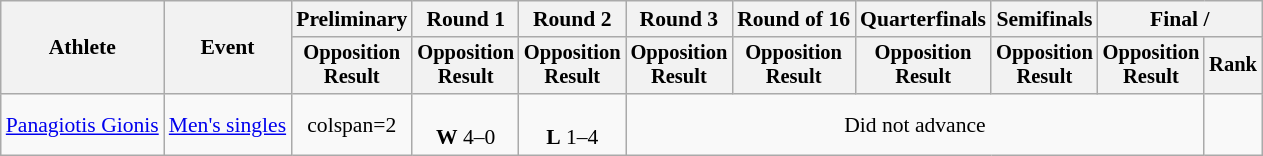<table class="wikitable" style="font-size:90%;">
<tr>
<th rowspan=2>Athlete</th>
<th rowspan=2>Event</th>
<th>Preliminary</th>
<th>Round 1</th>
<th>Round 2</th>
<th>Round 3</th>
<th>Round of 16</th>
<th>Quarterfinals</th>
<th>Semifinals</th>
<th colspan=2>Final / </th>
</tr>
<tr style="font-size:95%">
<th>Opposition<br>Result</th>
<th>Opposition<br>Result</th>
<th>Opposition<br>Result</th>
<th>Opposition<br>Result</th>
<th>Opposition<br>Result</th>
<th>Opposition<br>Result</th>
<th>Opposition<br>Result</th>
<th>Opposition<br>Result</th>
<th>Rank</th>
</tr>
<tr align=center>
<td align=left><a href='#'>Panagiotis Gionis</a></td>
<td align=left><a href='#'>Men's singles</a></td>
<td>colspan=2 </td>
<td><br><strong>W</strong> 4–0</td>
<td><br><strong>L</strong> 1–4</td>
<td colspan=5>Did not advance</td>
</tr>
</table>
